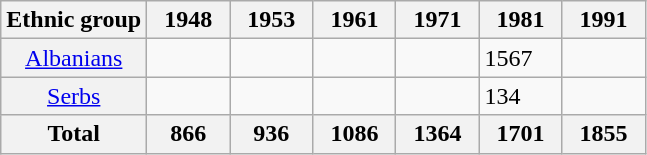<table class="wikitable" border="1">
<tr>
<th>Ethnic group</th>
<th style=width:3em>1948</th>
<th style=width:3em>1953</th>
<th style=width:3em>1961</th>
<th style=width:3em>1971</th>
<th style=width:3em>1981</th>
<th style=width:3em>1991</th>
</tr>
<tr>
<th style=font-weight:300><a href='#'>Albanians</a></th>
<td></td>
<td></td>
<td></td>
<td></td>
<td>1567</td>
<td></td>
</tr>
<tr>
<th style=font-weight:300><a href='#'>Serbs</a></th>
<td></td>
<td></td>
<td></td>
<td></td>
<td>134</td>
<td></td>
</tr>
<tr>
<th>Total</th>
<th>866</th>
<th>936</th>
<th>1086</th>
<th>1364</th>
<th>1701</th>
<th>1855</th>
</tr>
</table>
